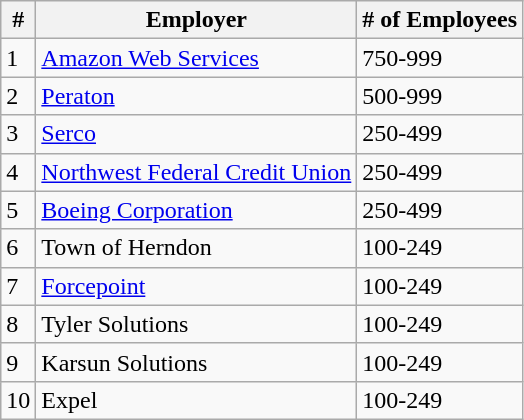<table class="wikitable">
<tr>
<th>#</th>
<th>Employer</th>
<th># of Employees</th>
</tr>
<tr>
<td>1</td>
<td><a href='#'>Amazon Web Services</a></td>
<td>750-999</td>
</tr>
<tr>
<td>2</td>
<td><a href='#'>Peraton</a></td>
<td>500-999</td>
</tr>
<tr>
<td>3</td>
<td><a href='#'>Serco</a></td>
<td>250-499</td>
</tr>
<tr>
<td>4</td>
<td><a href='#'>Northwest Federal Credit Union</a></td>
<td>250-499</td>
</tr>
<tr>
<td>5</td>
<td><a href='#'>Boeing Corporation</a></td>
<td>250-499</td>
</tr>
<tr>
<td>6</td>
<td>Town of Herndon</td>
<td>100-249</td>
</tr>
<tr>
<td>7</td>
<td><a href='#'>Forcepoint</a></td>
<td>100-249</td>
</tr>
<tr>
<td>8</td>
<td>Tyler Solutions</td>
<td>100-249</td>
</tr>
<tr>
<td>9</td>
<td>Karsun Solutions</td>
<td>100-249</td>
</tr>
<tr>
<td>10</td>
<td>Expel</td>
<td>100-249</td>
</tr>
</table>
